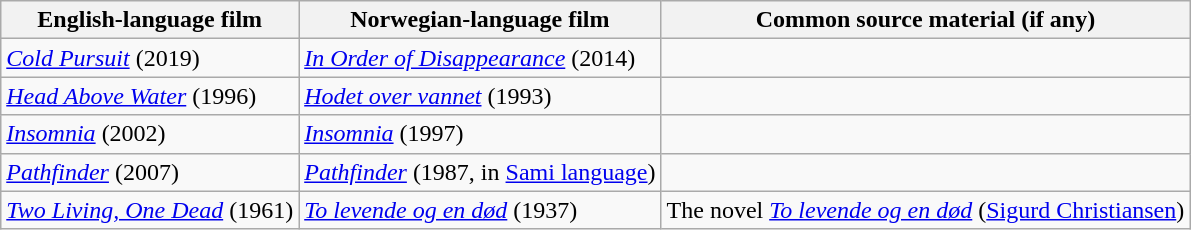<table class="wikitable">
<tr>
<th>English-language film</th>
<th>Norwegian-language film</th>
<th>Common source material (if any)</th>
</tr>
<tr>
<td><em><a href='#'>Cold Pursuit</a></em> (2019)</td>
<td><em><a href='#'>In Order of Disappearance</a></em> (2014)</td>
<td></td>
</tr>
<tr>
<td><em><a href='#'>Head Above Water</a></em> (1996)</td>
<td><em><a href='#'>Hodet over vannet</a></em> (1993)</td>
<td></td>
</tr>
<tr>
<td><em><a href='#'>Insomnia</a></em> (2002)</td>
<td><em><a href='#'>Insomnia</a></em> (1997)</td>
<td></td>
</tr>
<tr>
<td><em><a href='#'>Pathfinder</a></em> (2007)</td>
<td><em><a href='#'>Pathfinder</a></em> (1987, in <a href='#'>Sami language</a>)</td>
<td></td>
</tr>
<tr>
<td><em><a href='#'>Two Living, One Dead</a></em> (1961)</td>
<td><em><a href='#'>To levende og en død</a></em> (1937)</td>
<td>The novel <em><a href='#'>To levende og en død</a></em> (<a href='#'>Sigurd Christiansen</a>)</td>
</tr>
</table>
